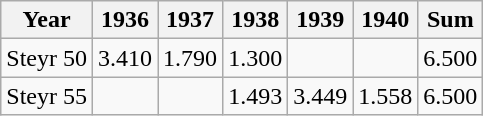<table class="wikitable">
<tr>
<th>Year</th>
<th>1936</th>
<th>1937</th>
<th>1938</th>
<th>1939</th>
<th>1940</th>
<th>Sum</th>
</tr>
<tr>
<td>Steyr 50</td>
<td align="right">3.410</td>
<td align="right">1.790</td>
<td align="right">1.300</td>
<td align="right"></td>
<td align="right"></td>
<td align="right">6.500</td>
</tr>
<tr>
<td>Steyr 55</td>
<td align="right"></td>
<td align="right"></td>
<td align="right">1.493</td>
<td align="right">3.449</td>
<td align="right">1.558</td>
<td align="right">6.500</td>
</tr>
</table>
